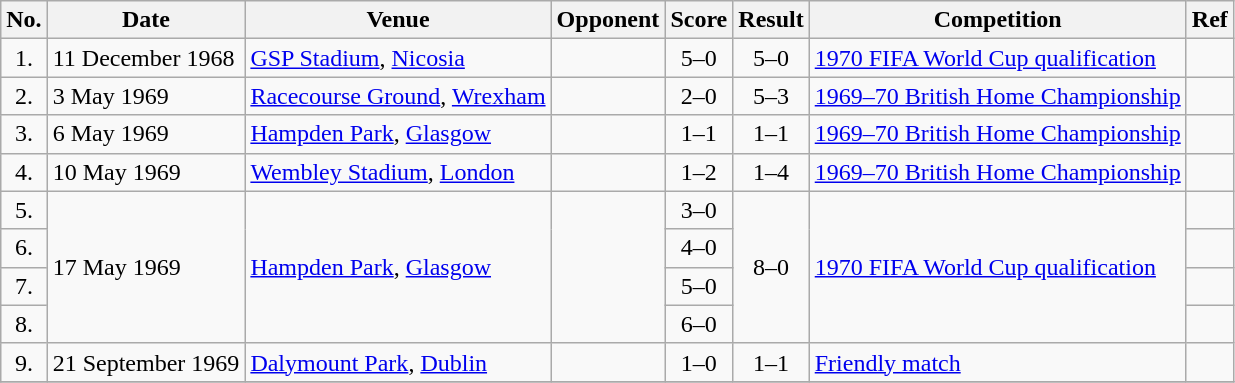<table class="wikitable">
<tr>
<th>No.</th>
<th>Date</th>
<th>Venue</th>
<th>Opponent</th>
<th>Score</th>
<th>Result</th>
<th>Competition</th>
<th>Ref</th>
</tr>
<tr>
<td align=center>1.</td>
<td>11 December 1968</td>
<td><a href='#'>GSP Stadium</a>, <a href='#'>Nicosia</a></td>
<td></td>
<td align=center>5–0</td>
<td align=center>5–0</td>
<td><a href='#'>1970 FIFA World Cup qualification</a></td>
<td></td>
</tr>
<tr>
<td align=center>2.</td>
<td>3 May 1969</td>
<td><a href='#'>Racecourse Ground</a>, <a href='#'>Wrexham</a></td>
<td></td>
<td align=center>2–0</td>
<td align=center>5–3</td>
<td><a href='#'>1969–70 British Home Championship</a></td>
<td></td>
</tr>
<tr>
<td align=center>3.</td>
<td>6 May 1969</td>
<td><a href='#'>Hampden Park</a>, <a href='#'>Glasgow</a></td>
<td></td>
<td align=center>1–1</td>
<td align=center>1–1</td>
<td><a href='#'>1969–70 British Home Championship</a></td>
<td></td>
</tr>
<tr>
<td align=center>4.</td>
<td>10 May 1969</td>
<td><a href='#'>Wembley Stadium</a>, <a href='#'>London</a></td>
<td></td>
<td align=center>1–2</td>
<td align=center>1–4</td>
<td><a href='#'>1969–70 British Home Championship</a></td>
<td></td>
</tr>
<tr>
<td align=center>5.</td>
<td rowspan=4>17 May 1969</td>
<td rowspan=4><a href='#'>Hampden Park</a>, <a href='#'>Glasgow</a></td>
<td rowspan=4></td>
<td align=center>3–0</td>
<td align=center rowspan=4>8–0</td>
<td rowspan=4><a href='#'>1970 FIFA World Cup qualification</a></td>
<td></td>
</tr>
<tr>
<td align=center>6.</td>
<td align=center>4–0</td>
<td></td>
</tr>
<tr>
<td align=center>7.</td>
<td align=center>5–0</td>
<td></td>
</tr>
<tr>
<td align=center>8.</td>
<td align=center>6–0</td>
<td></td>
</tr>
<tr>
<td align=center>9.</td>
<td>21 September 1969</td>
<td><a href='#'>Dalymount Park</a>, <a href='#'>Dublin</a></td>
<td></td>
<td align=center>1–0</td>
<td align=center>1–1</td>
<td><a href='#'>Friendly match</a></td>
<td></td>
</tr>
<tr>
</tr>
</table>
